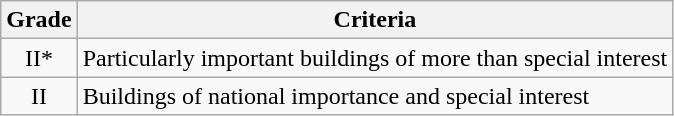<table class="wikitable">
<tr>
<th>Grade</th>
<th>Criteria</th>
</tr>
<tr>
<td align="center" >II*</td>
<td>Particularly important buildings of more than special interest</td>
</tr>
<tr>
<td align="center" >II</td>
<td>Buildings of national importance and special interest</td>
</tr>
</table>
